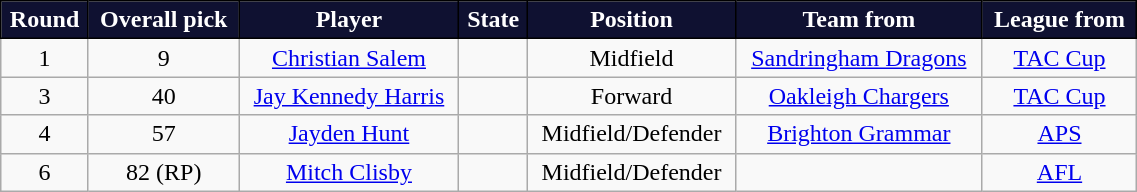<table class="wikitable" style="text-align:center; font-size:100%; width:60%;">
<tr style="color:#ffffff;">
<th style="background:#0F1131; border: solid black 1px;">Round</th>
<th style="background:#0F1131; border: solid black 1px;">Overall pick</th>
<th style="background:#0F1131; border: solid black 1px;">Player</th>
<th style="background:#0F1131; border: solid black 1px;">State</th>
<th style="background:#0F1131; border: solid black 1px;">Position</th>
<th style="background:#0F1131; border: solid black 1px;">Team from</th>
<th style="background:#0F1131; border: solid black 1px;">League from</th>
</tr>
<tr>
<td>1</td>
<td>9</td>
<td><a href='#'>Christian Salem</a></td>
<td></td>
<td>Midfield</td>
<td><a href='#'>Sandringham Dragons</a></td>
<td><a href='#'>TAC Cup</a></td>
</tr>
<tr style="text-align:center;">
<td>3</td>
<td>40</td>
<td><a href='#'>Jay Kennedy Harris</a></td>
<td></td>
<td>Forward</td>
<td><a href='#'>Oakleigh Chargers</a></td>
<td><a href='#'>TAC Cup</a></td>
</tr>
<tr style="text-align:center;">
<td>4</td>
<td>57</td>
<td><a href='#'>Jayden Hunt</a></td>
<td></td>
<td>Midfield/Defender</td>
<td><a href='#'>Brighton Grammar</a></td>
<td><a href='#'>APS</a></td>
</tr>
<tr style="text-align:center;">
<td>6</td>
<td>82 (RP)</td>
<td><a href='#'>Mitch Clisby</a></td>
<td></td>
<td>Midfield/Defender</td>
<td></td>
<td><a href='#'>AFL</a></td>
</tr>
</table>
